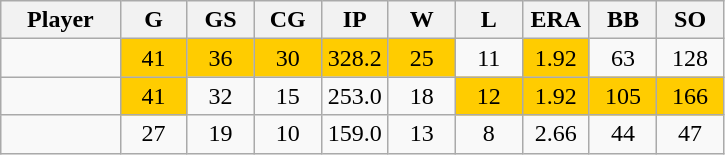<table class="wikitable sortable">
<tr>
<th bgcolor="#DDDDFF" width="16%">Player</th>
<th bgcolor="#DDDDFF" width="9%">G</th>
<th bgcolor="#DDDDFF" width="9%">GS</th>
<th bgcolor="#DDDDFF" width="9%">CG</th>
<th bgcolor="#DDDDFF" width="9%">IP</th>
<th bgcolor="#DDDDFF" width="9%">W</th>
<th bgcolor="#DDDDFF" width="9%">L</th>
<th bgcolor="#DDDDFF" width="9%">ERA</th>
<th bgcolor="#DDDDFF" width="9%">BB</th>
<th bgcolor="#DDDDFF" width="9%">SO</th>
</tr>
<tr align="center">
<td></td>
<td bgcolor=#ffcc00>41</td>
<td bgcolor=#ffcc00>36</td>
<td bgcolor=#ffcc00>30</td>
<td bgcolor=#ffcc00>328.2</td>
<td bgcolor=#ffcc00>25</td>
<td>11</td>
<td bgcolor=#ffcc00>1.92</td>
<td>63</td>
<td>128</td>
</tr>
<tr align="center">
<td></td>
<td bgcolor=#ffcc00>41</td>
<td>32</td>
<td>15</td>
<td>253.0</td>
<td>18</td>
<td bgcolor=#ffcc00>12</td>
<td bgcolor=#ffcc00>1.92</td>
<td bgcolor=#ffcc00>105</td>
<td bgcolor=#ffcc00>166</td>
</tr>
<tr align="center">
<td></td>
<td>27</td>
<td>19</td>
<td>10</td>
<td>159.0</td>
<td>13</td>
<td>8</td>
<td>2.66</td>
<td>44</td>
<td>47</td>
</tr>
</table>
